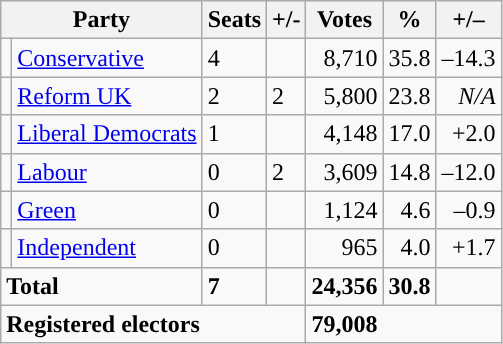<table class="wikitable sortable">
<tr>
<th colspan="2">Party</th>
<th>Seats</th>
<th>+/-</th>
<th>Votes</th>
<th>%</th>
<th>+/–</th>
</tr>
<tr>
<td style="background-color: "></td>
<td><a href='#'>Conservative</a></td>
<td>4</td>
<td></td>
<td style="text-align:right;">8,710</td>
<td style="text-align:right;">35.8</td>
<td style="text-align:right;">–14.3</td>
</tr>
<tr>
<td style="background-color: "></td>
<td><a href='#'>Reform UK</a></td>
<td>2</td>
<td>  2</td>
<td style="text-align:right;">5,800</td>
<td style="text-align:right;">23.8</td>
<td style="text-align:right;"><em>N/A</em></td>
</tr>
<tr>
<td style="background-color: "></td>
<td><a href='#'>Liberal Democrats</a></td>
<td> 1</td>
<td> </td>
<td style="text-align:right;">4,148</td>
<td style="text-align:right;">17.0</td>
<td style="text-align:right;">+2.0</td>
</tr>
<tr>
<td style="background-color: "></td>
<td><a href='#'>Labour</a></td>
<td>0</td>
<td> 2</td>
<td style="text-align:right;"> 3,609</td>
<td style="text-align:right;">14.8</td>
<td style="text-align:right;">–12.0</td>
</tr>
<tr>
<td style="background-color: "></td>
<td><a href='#'>Green</a></td>
<td>0</td>
<td></td>
<td style="text-align:right;">1,124</td>
<td style="text-align:right;">4.6</td>
<td style="text-align:right;">–0.9</td>
</tr>
<tr>
<td style="background-color: "></td>
<td><a href='#'>Independent</a></td>
<td>0</td>
<td></td>
<td style="text-align:right;">965</td>
<td style="text-align:right;">4.0</td>
<td style="text-align:right;">+1.7</td>
</tr>
<tr>
<td colspan="2"><strong>Total</strong></td>
<td><strong>7</strong></td>
<td></td>
<td style="text-align:right;"><strong>24,356</strong></td>
<td style="text-align:right;"><strong>30.8</strong></td>
<td style="text-align:right;"></td>
</tr>
<tr>
<td colspan="4"><strong>Registered electors</strong></td>
<td colspan="3" style="text-align:left;"><strong>79,008</strong></td>
</tr>
</table>
